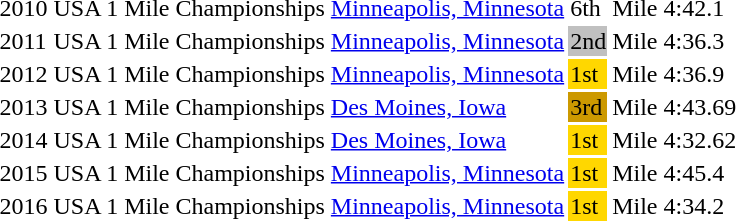<table>
<tr>
<td>2010</td>
<td>USA 1 Mile Championships</td>
<td><a href='#'>Minneapolis, Minnesota</a></td>
<td>6th</td>
<td>Mile</td>
<td>4:42.1</td>
</tr>
<tr>
<td>2011</td>
<td>USA 1 Mile Championships</td>
<td><a href='#'>Minneapolis, Minnesota</a></td>
<td bgcolor=silver>2nd</td>
<td>Mile</td>
<td>4:36.3</td>
</tr>
<tr>
<td>2012</td>
<td>USA 1 Mile Championships</td>
<td><a href='#'>Minneapolis, Minnesota</a></td>
<td bgcolor=gold>1st</td>
<td>Mile</td>
<td>4:36.9</td>
</tr>
<tr>
<td>2013</td>
<td>USA 1 Mile Championships</td>
<td><a href='#'>Des Moines, Iowa</a></td>
<td bgcolor=cc9900>3rd</td>
<td>Mile</td>
<td>4:43.69</td>
</tr>
<tr>
<td>2014</td>
<td>USA 1 Mile Championships</td>
<td><a href='#'>Des Moines, Iowa</a></td>
<td bgcolor=gold>1st</td>
<td>Mile</td>
<td>4:32.62</td>
</tr>
<tr>
<td>2015</td>
<td>USA 1 Mile Championships</td>
<td><a href='#'>Minneapolis, Minnesota</a></td>
<td bgcolor=gold>1st</td>
<td>Mile</td>
<td>4:45.4</td>
</tr>
<tr>
<td>2016</td>
<td>USA 1 Mile Championships</td>
<td><a href='#'>Minneapolis, Minnesota</a></td>
<td bgcolor=gold>1st</td>
<td>Mile</td>
<td>4:34.2</td>
</tr>
</table>
